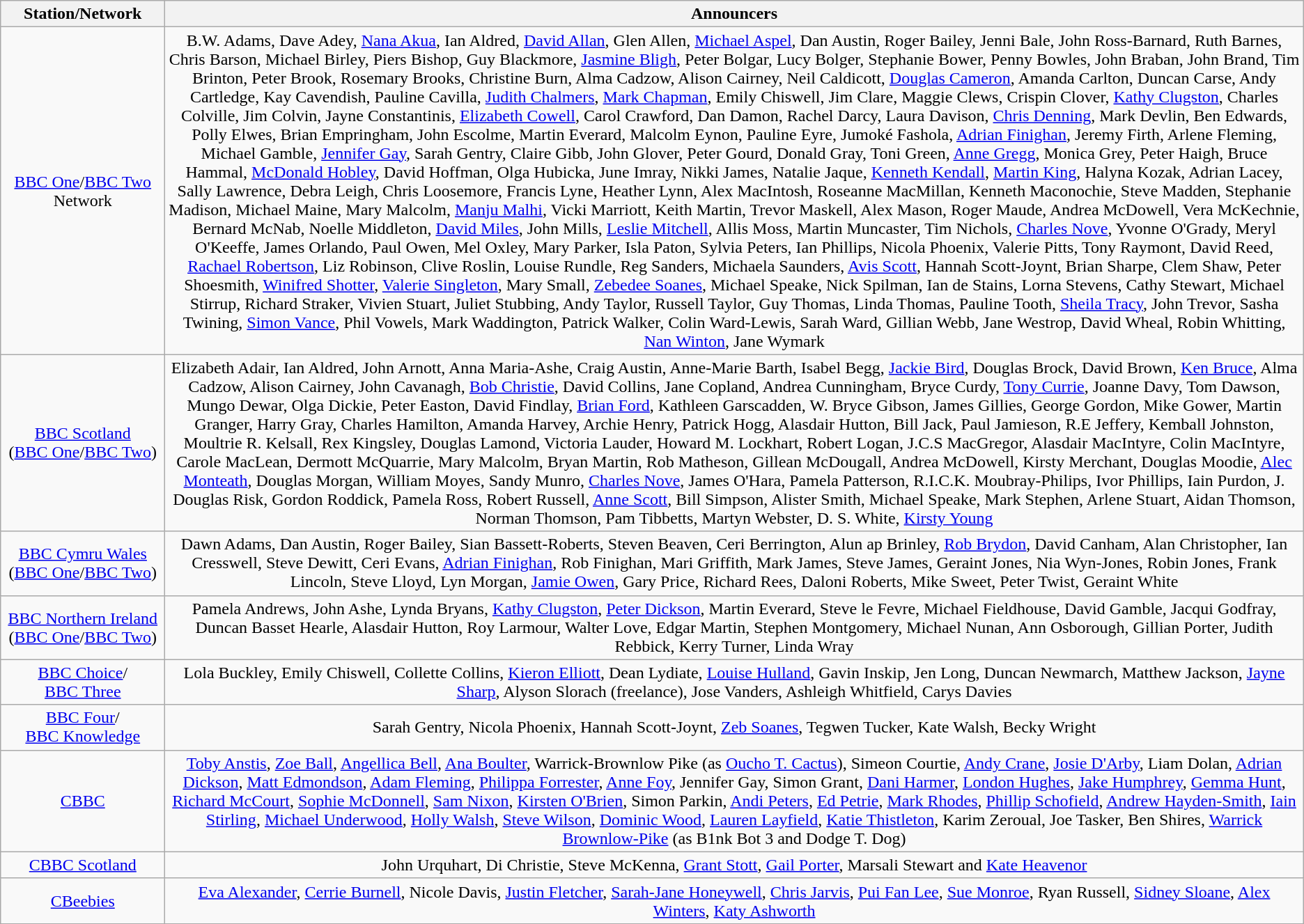<table class="wikitable" style="text-align:center;">
<tr>
<th>Station/Network</th>
<th>Announcers</th>
</tr>
<tr>
<td width=150pt><a href='#'>BBC One</a>/<a href='#'>BBC Two</a> Network</td>
<td>B.W. Adams, Dave Adey, <a href='#'>Nana Akua</a>, Ian Aldred, <a href='#'>David Allan</a>, Glen Allen, <a href='#'>Michael Aspel</a>, Dan Austin, Roger Bailey, Jenni Bale, John Ross-Barnard, Ruth Barnes, Chris Barson, Michael Birley, Piers Bishop, Guy Blackmore, <a href='#'>Jasmine Bligh</a>, Peter Bolgar, Lucy Bolger, Stephanie Bower, Penny Bowles, John Braban, John Brand, Tim Brinton, Peter Brook, Rosemary Brooks, Christine Burn, Alma Cadzow, Alison Cairney, Neil Caldicott, <a href='#'>Douglas Cameron</a>, Amanda Carlton, Duncan Carse, Andy Cartledge, Kay Cavendish, Pauline Cavilla, <a href='#'>Judith Chalmers</a>, <a href='#'>Mark Chapman</a>, Emily Chiswell, Jim Clare, Maggie Clews, Crispin Clover, <a href='#'>Kathy Clugston</a>, Charles Colville, Jim Colvin, Jayne Constantinis, <a href='#'>Elizabeth Cowell</a>, Carol Crawford, Dan Damon, Rachel Darcy, Laura Davison, <a href='#'>Chris Denning</a>, Mark Devlin, Ben Edwards, Polly Elwes, Brian Empringham, John Escolme, Martin Everard, Malcolm Eynon, Pauline Eyre, Jumoké Fashola, <a href='#'>Adrian Finighan</a>, Jeremy Firth, Arlene Fleming, Michael Gamble, <a href='#'>Jennifer Gay</a>, Sarah Gentry, Claire Gibb, John Glover, Peter Gourd, Donald Gray, Toni Green, <a href='#'>Anne Gregg</a>, Monica Grey, Peter Haigh, Bruce Hammal, <a href='#'>McDonald Hobley</a>, David Hoffman, Olga Hubicka, June Imray, Nikki James, Natalie Jaque, <a href='#'>Kenneth Kendall</a>, <a href='#'>Martin King</a>, Halyna Kozak, Adrian Lacey, Sally Lawrence, Debra Leigh, Chris Loosemore, Francis Lyne, Heather Lynn, Alex MacIntosh, Roseanne MacMillan, Kenneth Maconochie, Steve Madden, Stephanie Madison, Michael Maine, Mary Malcolm, <a href='#'>Manju Malhi</a>, Vicki Marriott, Keith Martin, Trevor Maskell, Alex Mason, Roger Maude, Andrea McDowell, Vera McKechnie, Bernard McNab, Noelle Middleton, <a href='#'>David Miles</a>, John Mills, <a href='#'>Leslie Mitchell</a>, Allis Moss, Martin Muncaster, Tim Nichols, <a href='#'>Charles Nove</a>, Yvonne O'Grady, Meryl O'Keeffe, James Orlando, Paul Owen, Mel Oxley, Mary Parker, Isla Paton, Sylvia Peters, Ian Phillips, Nicola Phoenix, Valerie Pitts, Tony Raymont, David Reed, <a href='#'>Rachael Robertson</a>, Liz Robinson, Clive Roslin, Louise Rundle, Reg Sanders, Michaela Saunders, <a href='#'>Avis Scott</a>, Hannah Scott-Joynt, Brian Sharpe, Clem Shaw, Peter Shoesmith, <a href='#'>Winifred Shotter</a>, <a href='#'>Valerie Singleton</a>, Mary Small, <a href='#'>Zebedee Soanes</a>, Michael Speake, Nick Spilman, Ian de Stains, Lorna Stevens, Cathy Stewart, Michael Stirrup, Richard Straker, Vivien Stuart, Juliet Stubbing, Andy Taylor, Russell Taylor, Guy Thomas, Linda Thomas, Pauline Tooth, <a href='#'>Sheila Tracy</a>, John Trevor, Sasha Twining, <a href='#'>Simon Vance</a>, Phil Vowels, Mark Waddington, Patrick Walker, Colin Ward-Lewis, Sarah Ward, Gillian Webb, Jane Westrop, David Wheal, Robin Whitting, <a href='#'>Nan Winton</a>, Jane Wymark</td>
</tr>
<tr>
<td><a href='#'>BBC Scotland</a><br>(<a href='#'>BBC One</a>/<a href='#'>BBC Two</a>)</td>
<td>Elizabeth Adair, Ian Aldred, John Arnott, Anna Maria-Ashe, Craig Austin, Anne-Marie Barth, Isabel Begg, <a href='#'>Jackie Bird</a>, Douglas Brock, David Brown, <a href='#'>Ken Bruce</a>, Alma Cadzow, Alison Cairney, John Cavanagh, <a href='#'>Bob Christie</a>, David Collins, Jane Copland, Andrea Cunningham, Bryce Curdy, <a href='#'>Tony Currie</a>, Joanne Davy, Tom Dawson, Mungo Dewar, Olga Dickie, Peter Easton, David Findlay, <a href='#'>Brian Ford</a>, Kathleen Garscadden, W. Bryce Gibson, James Gillies, George Gordon, Mike Gower, Martin Granger, Harry Gray, Charles Hamilton, Amanda Harvey, Archie Henry, Patrick Hogg, Alasdair Hutton, Bill Jack, Paul Jamieson, R.E Jeffery, Kemball Johnston, Moultrie R. Kelsall, Rex Kingsley, Douglas Lamond, Victoria Lauder, Howard M. Lockhart, Robert Logan, J.C.S MacGregor, Alasdair MacIntyre, Colin MacIntyre, Carole MacLean, Dermott McQuarrie, Mary Malcolm, Bryan Martin, Rob Matheson, Gillean McDougall, Andrea McDowell, Kirsty Merchant, Douglas Moodie, <a href='#'>Alec Monteath</a>, Douglas Morgan, William Moyes, Sandy Munro, <a href='#'>Charles Nove</a>, James O'Hara, Pamela Patterson, R.I.C.K. Moubray-Philips, Ivor Phillips, Iain Purdon, J. Douglas Risk, Gordon Roddick, Pamela Ross, Robert Russell, <a href='#'>Anne Scott</a>, Bill Simpson, Alister Smith, Michael Speake, Mark Stephen, Arlene Stuart, Aidan Thomson, Norman Thomson, Pam Tibbetts, Martyn Webster, D. S. White, <a href='#'>Kirsty Young</a></td>
</tr>
<tr>
<td><a href='#'>BBC Cymru Wales</a><br>(<a href='#'>BBC One</a>/<a href='#'>BBC Two</a>)</td>
<td>Dawn Adams, Dan Austin, Roger Bailey, Sian Bassett-Roberts, Steven Beaven, Ceri Berrington, Alun ap Brinley, <a href='#'>Rob Brydon</a>, David Canham, Alan Christopher, Ian Cresswell, Steve Dewitt, Ceri Evans, <a href='#'>Adrian Finighan</a>, Rob Finighan, Mari Griffith, Mark James, Steve James, Geraint Jones, Nia Wyn-Jones, Robin Jones, Frank Lincoln, Steve Lloyd, Lyn Morgan, <a href='#'>Jamie Owen</a>, Gary Price, Richard Rees, Daloni Roberts, Mike Sweet, Peter Twist, Geraint White</td>
</tr>
<tr>
<td><a href='#'>BBC Northern Ireland</a><br>(<a href='#'>BBC One</a>/<a href='#'>BBC Two</a>)</td>
<td>Pamela Andrews, John Ashe, Lynda Bryans, <a href='#'>Kathy Clugston</a>, <a href='#'>Peter Dickson</a>, Martin Everard, Steve le Fevre, Michael Fieldhouse, David Gamble, Jacqui Godfray, Duncan Basset Hearle, Alasdair Hutton, Roy Larmour, Walter Love, Edgar Martin, Stephen Montgomery, Michael Nunan, Ann Osborough, Gillian Porter, Judith Rebbick, Kerry Turner, Linda Wray</td>
</tr>
<tr>
<td><a href='#'>BBC Choice</a>/<br><a href='#'>BBC Three</a></td>
<td>Lola Buckley, Emily Chiswell, Collette Collins, <a href='#'>Kieron Elliott</a>, Dean Lydiate, <a href='#'>Louise Hulland</a>, Gavin Inskip, Jen Long, Duncan Newmarch, Matthew Jackson, <a href='#'>Jayne Sharp</a>, Alyson Slorach (freelance), Jose Vanders, Ashleigh Whitfield, Carys Davies</td>
</tr>
<tr>
<td><a href='#'>BBC Four</a>/<br><a href='#'>BBC Knowledge</a></td>
<td>Sarah Gentry, Nicola Phoenix, Hannah Scott-Joynt, <a href='#'>Zeb Soanes</a>, Tegwen Tucker, Kate Walsh, Becky Wright</td>
</tr>
<tr>
<td><a href='#'>CBBC</a></td>
<td><a href='#'>Toby Anstis</a>, <a href='#'>Zoe Ball</a>, <a href='#'>Angellica Bell</a>, <a href='#'>Ana Boulter</a>, Warrick-Brownlow Pike (as <a href='#'>Oucho T. Cactus</a>), Simeon Courtie, <a href='#'>Andy Crane</a>, <a href='#'>Josie D'Arby</a>, Liam Dolan, <a href='#'>Adrian Dickson</a>, <a href='#'>Matt Edmondson</a>, <a href='#'>Adam Fleming</a>, <a href='#'>Philippa Forrester</a>, <a href='#'>Anne Foy</a>, Jennifer Gay, Simon Grant, <a href='#'>Dani Harmer</a>, <a href='#'>London Hughes</a>, <a href='#'>Jake Humphrey</a>, <a href='#'>Gemma Hunt</a>, <a href='#'>Richard McCourt</a>, <a href='#'>Sophie McDonnell</a>, <a href='#'>Sam Nixon</a>, <a href='#'>Kirsten O'Brien</a>, Simon Parkin, <a href='#'>Andi Peters</a>, <a href='#'>Ed Petrie</a>, <a href='#'>Mark Rhodes</a>, <a href='#'>Phillip Schofield</a>, <a href='#'>Andrew Hayden-Smith</a>, <a href='#'>Iain Stirling</a>, <a href='#'>Michael Underwood</a>, <a href='#'>Holly Walsh</a>, <a href='#'>Steve Wilson</a>, <a href='#'>Dominic Wood</a>, <a href='#'>Lauren Layfield</a>, <a href='#'>Katie Thistleton</a>, Karim Zeroual, Joe Tasker, Ben Shires, <a href='#'>Warrick Brownlow-Pike</a> (as B1nk Bot 3 and Dodge T. Dog)</td>
</tr>
<tr>
<td><a href='#'>CBBC Scotland</a></td>
<td>John Urquhart, Di Christie, Steve McKenna, <a href='#'>Grant Stott</a>, <a href='#'>Gail Porter</a>, Marsali Stewart and <a href='#'>Kate Heavenor</a></td>
</tr>
<tr>
<td><a href='#'>CBeebies</a></td>
<td><a href='#'>Eva Alexander</a>, <a href='#'>Cerrie Burnell</a>, Nicole Davis, <a href='#'>Justin Fletcher</a>, <a href='#'>Sarah-Jane Honeywell</a>, <a href='#'>Chris Jarvis</a>, <a href='#'>Pui Fan Lee</a>, <a href='#'>Sue Monroe</a>, Ryan Russell, <a href='#'>Sidney Sloane</a>, <a href='#'>Alex Winters</a>, <a href='#'>Katy Ashworth</a></td>
</tr>
</table>
